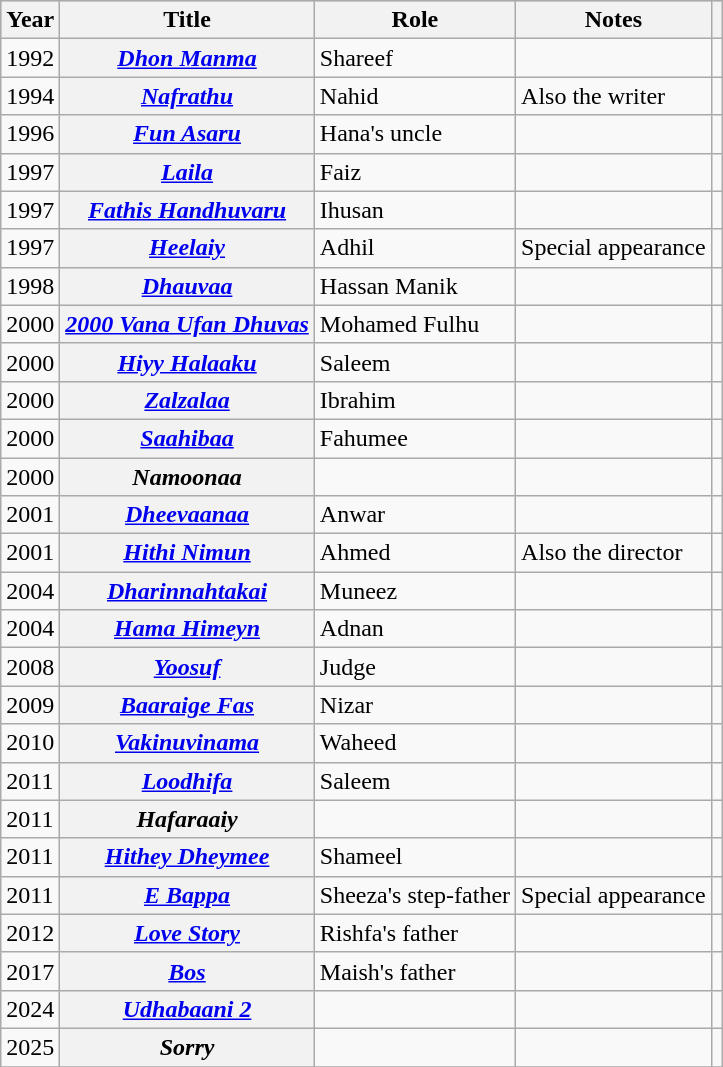<table class="wikitable sortable plainrowheaders">
<tr style="background:#ccc; text-align:center;">
<th scope="col">Year</th>
<th scope="col">Title</th>
<th scope="col">Role</th>
<th scope="col">Notes</th>
<th scope="col" class="unsortable"></th>
</tr>
<tr>
<td>1992</td>
<th scope="row"><em><a href='#'>Dhon Manma</a></em></th>
<td>Shareef</td>
<td></td>
<td style="text-align: center;"></td>
</tr>
<tr>
<td>1994</td>
<th scope="row"><em><a href='#'>Nafrathu</a></em></th>
<td>Nahid</td>
<td>Also the writer</td>
<td style="text-align: center;"></td>
</tr>
<tr>
<td>1996</td>
<th scope="row"><em><a href='#'>Fun Asaru</a></em></th>
<td>Hana's uncle</td>
<td></td>
<td style="text-align: center;"></td>
</tr>
<tr>
<td>1997</td>
<th scope="row"><em><a href='#'>Laila</a></em></th>
<td>Faiz</td>
<td></td>
<td style="text-align: center;"></td>
</tr>
<tr>
<td>1997</td>
<th scope="row"><em><a href='#'>Fathis Handhuvaru</a></em></th>
<td>Ihusan</td>
<td></td>
<td style="text-align: center;"></td>
</tr>
<tr>
<td>1997</td>
<th scope="row"><em><a href='#'>Heelaiy</a></em></th>
<td>Adhil</td>
<td>Special appearance</td>
<td style="text-align: center;"></td>
</tr>
<tr>
<td>1998</td>
<th scope="row"><em><a href='#'>Dhauvaa</a></em></th>
<td>Hassan Manik</td>
<td></td>
<td style="text-align: center;"></td>
</tr>
<tr>
<td>2000</td>
<th scope="row"><em><a href='#'>2000 Vana Ufan Dhuvas</a></em></th>
<td>Mohamed Fulhu</td>
<td></td>
<td style="text-align: center;"></td>
</tr>
<tr>
<td>2000</td>
<th scope="row"><em><a href='#'>Hiyy Halaaku</a></em></th>
<td>Saleem</td>
<td></td>
<td style="text-align: center;"></td>
</tr>
<tr>
<td>2000</td>
<th scope="row"><em><a href='#'>Zalzalaa</a></em></th>
<td>Ibrahim</td>
<td></td>
<td style="text-align: center;"></td>
</tr>
<tr>
<td>2000</td>
<th scope="row"><em><a href='#'>Saahibaa</a></em></th>
<td>Fahumee</td>
<td></td>
<td style="text-align: center;"></td>
</tr>
<tr>
<td>2000</td>
<th scope="row"><em>Namoonaa</em></th>
<td></td>
<td></td>
<td></td>
</tr>
<tr>
<td>2001</td>
<th scope="row"><em><a href='#'>Dheevaanaa</a></em></th>
<td>Anwar</td>
<td></td>
<td style="text-align: center;"></td>
</tr>
<tr>
<td>2001</td>
<th scope="row"><em><a href='#'>Hithi Nimun</a></em></th>
<td>Ahmed</td>
<td>Also the director</td>
<td style="text-align: center;"></td>
</tr>
<tr>
<td>2004</td>
<th scope="row"><em><a href='#'>Dharinnahtakai</a></em></th>
<td>Muneez</td>
<td></td>
<td style="text-align: center;"></td>
</tr>
<tr>
<td>2004</td>
<th scope="row"><em><a href='#'>Hama Himeyn</a></em></th>
<td>Adnan</td>
<td></td>
<td style="text-align: center;"></td>
</tr>
<tr>
<td>2008</td>
<th scope="row"><em><a href='#'>Yoosuf</a></em></th>
<td>Judge</td>
<td></td>
<td style="text-align: center;"></td>
</tr>
<tr>
<td>2009</td>
<th scope="row"><em><a href='#'>Baaraige Fas</a></em></th>
<td>Nizar</td>
<td></td>
<td style="text-align: center;"></td>
</tr>
<tr>
<td>2010</td>
<th scope="row"><em><a href='#'>Vakinuvinama</a></em></th>
<td>Waheed</td>
<td></td>
<td style="text-align: center;"></td>
</tr>
<tr>
<td>2011</td>
<th scope="row"><em><a href='#'>Loodhifa</a></em></th>
<td>Saleem</td>
<td></td>
<td style="text-align: center;"></td>
</tr>
<tr>
<td>2011</td>
<th scope="row"><em>Hafaraaiy</em></th>
<td></td>
<td></td>
<td></td>
</tr>
<tr>
<td>2011</td>
<th scope="row"><em><a href='#'>Hithey Dheymee</a></em></th>
<td>Shameel</td>
<td></td>
<td style="text-align: center;"></td>
</tr>
<tr>
<td>2011</td>
<th scope="row"><em><a href='#'>E Bappa</a></em></th>
<td>Sheeza's step-father</td>
<td>Special appearance</td>
<td style="text-align: center;"></td>
</tr>
<tr>
<td>2012</td>
<th scope="row"><em><a href='#'>Love Story</a></em></th>
<td>Rishfa's father</td>
<td></td>
<td style="text-align: center;"></td>
</tr>
<tr>
<td>2017</td>
<th scope="row"><a href='#'><em>Bos</em></a></th>
<td>Maish's father</td>
<td></td>
<td style="text-align: center;"></td>
</tr>
<tr>
<td>2024</td>
<th scope="row"><em><a href='#'>Udhabaani 2</a></em></th>
<td></td>
<td></td>
<td style="text-align:center;"></td>
</tr>
<tr>
<td>2025</td>
<th scope="row"><em>Sorry</em></th>
<td></td>
<td></td>
<td></td>
</tr>
<tr>
</tr>
</table>
